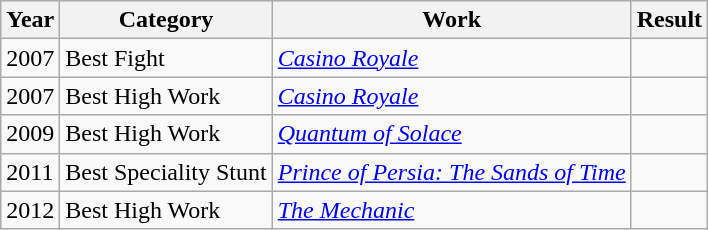<table class="wikitable sortable">
<tr>
<th>Year</th>
<th>Category</th>
<th>Work</th>
<th>Result</th>
</tr>
<tr>
<td>2007</td>
<td>Best Fight</td>
<td><em><a href='#'>Casino Royale</a></em></td>
<td></td>
</tr>
<tr>
<td>2007</td>
<td>Best High Work</td>
<td><em><a href='#'>Casino Royale</a></em></td>
<td></td>
</tr>
<tr>
<td>2009</td>
<td>Best High Work</td>
<td><em><a href='#'>Quantum of Solace</a></em></td>
<td></td>
</tr>
<tr>
<td>2011</td>
<td>Best Speciality Stunt</td>
<td><em><a href='#'>Prince of Persia: The Sands of Time</a></em></td>
<td></td>
</tr>
<tr>
<td>2012</td>
<td>Best High Work</td>
<td><em><a href='#'>The Mechanic</a></em></td>
<td></td>
</tr>
</table>
